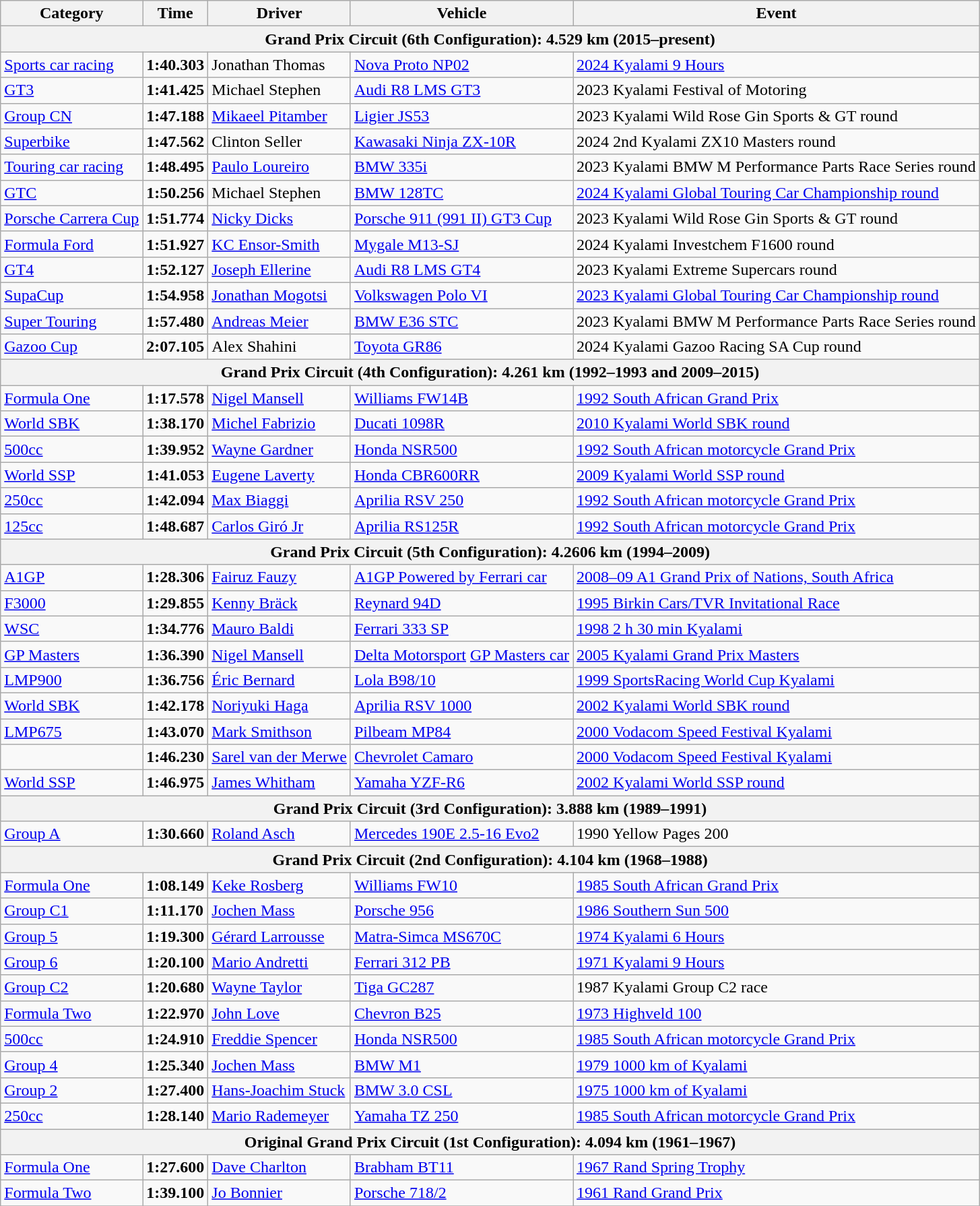<table class="wikitable">
<tr>
<th>Category</th>
<th>Time</th>
<th>Driver</th>
<th>Vehicle</th>
<th>Event</th>
</tr>
<tr>
<th colspan=5>Grand Prix Circuit (6th Configuration): 4.529 km (2015–present)</th>
</tr>
<tr>
<td><a href='#'>Sports car racing</a></td>
<td><strong>1:40.303</strong></td>
<td>Jonathan Thomas</td>
<td><a href='#'>Nova Proto NP02</a></td>
<td><a href='#'>2024 Kyalami 9 Hours</a></td>
</tr>
<tr>
<td><a href='#'>GT3</a></td>
<td><strong>1:41.425</strong></td>
<td>Michael Stephen</td>
<td><a href='#'>Audi R8 LMS GT3</a></td>
<td>2023 Kyalami Festival of Motoring</td>
</tr>
<tr>
<td><a href='#'>Group CN</a></td>
<td><strong>1:47.188</strong></td>
<td><a href='#'>Mikaeel Pitamber</a></td>
<td><a href='#'>Ligier JS53</a></td>
<td>2023 Kyalami Wild Rose Gin Sports & GT round</td>
</tr>
<tr>
<td><a href='#'>Superbike</a></td>
<td><strong>1:47.562</strong></td>
<td>Clinton Seller</td>
<td><a href='#'>Kawasaki Ninja ZX-10R</a></td>
<td>2024 2nd Kyalami ZX10 Masters round</td>
</tr>
<tr>
<td><a href='#'>Touring car racing</a></td>
<td><strong>1:48.495</strong></td>
<td><a href='#'>Paulo Loureiro</a></td>
<td><a href='#'>BMW 335i</a></td>
<td>2023 Kyalami BMW M Performance Parts Race Series round</td>
</tr>
<tr>
<td><a href='#'>GTC</a></td>
<td><strong>1:50.256</strong></td>
<td>Michael Stephen</td>
<td><a href='#'>BMW 128TC</a></td>
<td><a href='#'>2024 Kyalami Global Touring Car Championship round</a></td>
</tr>
<tr>
<td><a href='#'>Porsche Carrera Cup</a></td>
<td><strong>1:51.774</strong></td>
<td><a href='#'>Nicky Dicks</a></td>
<td><a href='#'>Porsche 911 (991 II) GT3 Cup</a></td>
<td>2023 Kyalami Wild Rose Gin Sports & GT round</td>
</tr>
<tr>
<td><a href='#'>Formula Ford</a></td>
<td><strong>1:51.927</strong></td>
<td><a href='#'>KC Ensor-Smith</a></td>
<td><a href='#'>Mygale M13-SJ</a></td>
<td>2024 Kyalami Investchem F1600 round</td>
</tr>
<tr>
<td><a href='#'>GT4</a></td>
<td><strong>1:52.127</strong></td>
<td><a href='#'>Joseph Ellerine</a></td>
<td><a href='#'>Audi R8 LMS GT4</a></td>
<td>2023 Kyalami Extreme Supercars round</td>
</tr>
<tr>
<td><a href='#'>SupaCup</a></td>
<td><strong>1:54.958</strong></td>
<td><a href='#'>Jonathan Mogotsi</a></td>
<td><a href='#'>Volkswagen Polo VI</a></td>
<td><a href='#'>2023 Kyalami Global Touring Car Championship round</a></td>
</tr>
<tr>
<td><a href='#'>Super Touring</a></td>
<td><strong>1:57.480</strong></td>
<td><a href='#'>Andreas Meier</a></td>
<td><a href='#'>BMW E36 STC</a></td>
<td>2023 Kyalami BMW M Performance Parts Race Series round</td>
</tr>
<tr>
<td><a href='#'>Gazoo Cup</a></td>
<td><strong>2:07.105</strong></td>
<td>Alex Shahini</td>
<td><a href='#'>Toyota GR86</a></td>
<td>2024 Kyalami Gazoo Racing SA Cup round</td>
</tr>
<tr>
<th colspan=5>Grand Prix Circuit (4th Configuration): 4.261 km (1992–1993 and 2009–2015)</th>
</tr>
<tr>
<td><a href='#'>Formula One</a></td>
<td><strong>1:17.578</strong></td>
<td><a href='#'>Nigel Mansell</a></td>
<td><a href='#'>Williams FW14B</a></td>
<td><a href='#'>1992 South African Grand Prix</a></td>
</tr>
<tr>
<td><a href='#'>World SBK</a></td>
<td><strong>1:38.170</strong></td>
<td><a href='#'>Michel Fabrizio</a></td>
<td><a href='#'>Ducati 1098R</a></td>
<td><a href='#'>2010 Kyalami World SBK round</a></td>
</tr>
<tr>
<td><a href='#'>500cc</a></td>
<td><strong>1:39.952</strong></td>
<td><a href='#'>Wayne Gardner</a></td>
<td><a href='#'>Honda NSR500</a></td>
<td><a href='#'>1992 South African motorcycle Grand Prix</a></td>
</tr>
<tr>
<td><a href='#'>World SSP</a></td>
<td><strong>1:41.053</strong></td>
<td><a href='#'>Eugene Laverty</a></td>
<td><a href='#'>Honda CBR600RR</a></td>
<td><a href='#'>2009 Kyalami World SSP round</a></td>
</tr>
<tr>
<td><a href='#'>250cc</a></td>
<td><strong>1:42.094</strong></td>
<td><a href='#'>Max Biaggi</a></td>
<td><a href='#'>Aprilia RSV 250</a></td>
<td><a href='#'>1992 South African motorcycle Grand Prix</a></td>
</tr>
<tr>
<td><a href='#'>125cc</a></td>
<td><strong>1:48.687</strong></td>
<td><a href='#'>Carlos Giró Jr</a></td>
<td><a href='#'>Aprilia RS125R</a></td>
<td><a href='#'>1992 South African motorcycle Grand Prix</a></td>
</tr>
<tr>
<th colspan=5>Grand Prix Circuit (5th Configuration): 4.2606 km (1994–2009)</th>
</tr>
<tr>
<td><a href='#'>A1GP</a></td>
<td><strong>1:28.306</strong></td>
<td><a href='#'>Fairuz Fauzy</a></td>
<td><a href='#'>A1GP Powered by Ferrari car</a></td>
<td><a href='#'>2008–09 A1 Grand Prix of Nations, South Africa</a></td>
</tr>
<tr>
<td><a href='#'>F3000</a></td>
<td><strong>1:29.855</strong></td>
<td><a href='#'>Kenny Bräck</a></td>
<td><a href='#'>Reynard 94D</a></td>
<td><a href='#'>1995 Birkin Cars/TVR Invitational Race</a></td>
</tr>
<tr>
<td><a href='#'>WSC</a></td>
<td><strong>1:34.776</strong></td>
<td><a href='#'>Mauro Baldi</a></td>
<td><a href='#'>Ferrari 333 SP</a></td>
<td><a href='#'>1998 2 h 30 min Kyalami</a></td>
</tr>
<tr>
<td><a href='#'>GP Masters</a></td>
<td><strong>1:36.390</strong></td>
<td><a href='#'>Nigel Mansell</a></td>
<td><a href='#'>Delta Motorsport</a> <a href='#'>GP Masters car</a></td>
<td><a href='#'>2005 Kyalami Grand Prix Masters</a></td>
</tr>
<tr>
<td><a href='#'>LMP900</a></td>
<td><strong>1:36.756</strong></td>
<td><a href='#'>Éric Bernard</a></td>
<td><a href='#'>Lola B98/10</a></td>
<td><a href='#'>1999 SportsRacing World Cup Kyalami</a></td>
</tr>
<tr>
<td><a href='#'>World SBK</a></td>
<td><strong>1:42.178</strong></td>
<td><a href='#'>Noriyuki Haga</a></td>
<td><a href='#'>Aprilia RSV 1000</a></td>
<td><a href='#'>2002 Kyalami World SBK round</a></td>
</tr>
<tr>
<td><a href='#'>LMP675</a></td>
<td><strong>1:43.070</strong></td>
<td><a href='#'>Mark Smithson</a></td>
<td><a href='#'>Pilbeam MP84</a></td>
<td><a href='#'>2000 Vodacom Speed Festival Kyalami</a></td>
</tr>
<tr>
<td></td>
<td><strong>1:46.230</strong></td>
<td><a href='#'>Sarel van der Merwe</a></td>
<td><a href='#'>Chevrolet Camaro</a></td>
<td><a href='#'>2000 Vodacom Speed Festival Kyalami</a></td>
</tr>
<tr>
<td><a href='#'>World SSP</a></td>
<td><strong>1:46.975</strong></td>
<td><a href='#'>James Whitham</a></td>
<td><a href='#'>Yamaha YZF-R6</a></td>
<td><a href='#'>2002 Kyalami World SSP round</a></td>
</tr>
<tr>
<th colspan=5>Grand Prix Circuit (3rd Configuration): 3.888 km (1989–1991)</th>
</tr>
<tr>
<td><a href='#'>Group A</a></td>
<td><strong>1:30.660</strong></td>
<td><a href='#'>Roland Asch</a></td>
<td><a href='#'>Mercedes 190E 2.5-16 Evo2</a></td>
<td>1990 Yellow Pages 200</td>
</tr>
<tr>
<th colspan=5>Grand Prix Circuit (2nd Configuration): 4.104 km (1968–1988)</th>
</tr>
<tr>
<td><a href='#'>Formula One</a></td>
<td><strong>1:08.149</strong></td>
<td><a href='#'>Keke Rosberg</a></td>
<td><a href='#'>Williams FW10</a></td>
<td><a href='#'>1985 South African Grand Prix</a></td>
</tr>
<tr>
<td><a href='#'>Group C1</a></td>
<td><strong>1:11.170</strong></td>
<td><a href='#'>Jochen Mass</a></td>
<td><a href='#'>Porsche 956</a></td>
<td><a href='#'>1986 Southern Sun 500</a></td>
</tr>
<tr>
<td><a href='#'>Group 5</a></td>
<td><strong>1:19.300</strong></td>
<td><a href='#'>Gérard Larrousse</a></td>
<td><a href='#'>Matra-Simca MS670C</a></td>
<td><a href='#'>1974 Kyalami 6 Hours</a></td>
</tr>
<tr>
<td><a href='#'>Group 6</a></td>
<td><strong>1:20.100</strong></td>
<td><a href='#'>Mario Andretti</a></td>
<td><a href='#'>Ferrari 312 PB</a></td>
<td><a href='#'>1971 Kyalami 9 Hours</a></td>
</tr>
<tr>
<td><a href='#'>Group C2</a></td>
<td><strong>1:20.680</strong></td>
<td><a href='#'>Wayne Taylor</a></td>
<td><a href='#'>Tiga GC287</a></td>
<td>1987 Kyalami Group C2 race</td>
</tr>
<tr>
<td><a href='#'>Formula Two</a></td>
<td><strong>1:22.970</strong></td>
<td><a href='#'>John Love</a></td>
<td><a href='#'>Chevron B25</a></td>
<td><a href='#'>1973 Highveld 100</a></td>
</tr>
<tr>
<td><a href='#'>500cc</a></td>
<td><strong>1:24.910</strong></td>
<td><a href='#'>Freddie Spencer</a></td>
<td><a href='#'>Honda NSR500</a></td>
<td><a href='#'>1985 South African motorcycle Grand Prix</a></td>
</tr>
<tr>
<td><a href='#'>Group 4</a></td>
<td><strong>1:25.340</strong></td>
<td><a href='#'>Jochen Mass</a></td>
<td><a href='#'>BMW M1</a></td>
<td><a href='#'>1979 1000 km of Kyalami</a></td>
</tr>
<tr>
<td><a href='#'>Group 2</a></td>
<td><strong>1:27.400</strong></td>
<td><a href='#'>Hans-Joachim Stuck</a></td>
<td><a href='#'>BMW 3.0 CSL</a></td>
<td><a href='#'>1975 1000 km of Kyalami</a></td>
</tr>
<tr>
<td><a href='#'>250cc</a></td>
<td><strong>1:28.140</strong></td>
<td><a href='#'>Mario Rademeyer</a></td>
<td><a href='#'>Yamaha TZ 250</a></td>
<td><a href='#'>1985 South African motorcycle Grand Prix</a></td>
</tr>
<tr>
<th colspan=5>Original Grand Prix Circuit (1st Configuration): 4.094 km (1961–1967)</th>
</tr>
<tr>
<td><a href='#'>Formula One</a></td>
<td><strong>1:27.600</strong></td>
<td><a href='#'>Dave Charlton</a></td>
<td><a href='#'>Brabham BT11</a></td>
<td><a href='#'>1967 Rand Spring Trophy</a></td>
</tr>
<tr>
<td><a href='#'>Formula Two</a></td>
<td><strong>1:39.100</strong></td>
<td><a href='#'>Jo Bonnier</a></td>
<td><a href='#'>Porsche 718/2</a></td>
<td><a href='#'>1961 Rand Grand Prix</a></td>
</tr>
<tr>
</tr>
</table>
